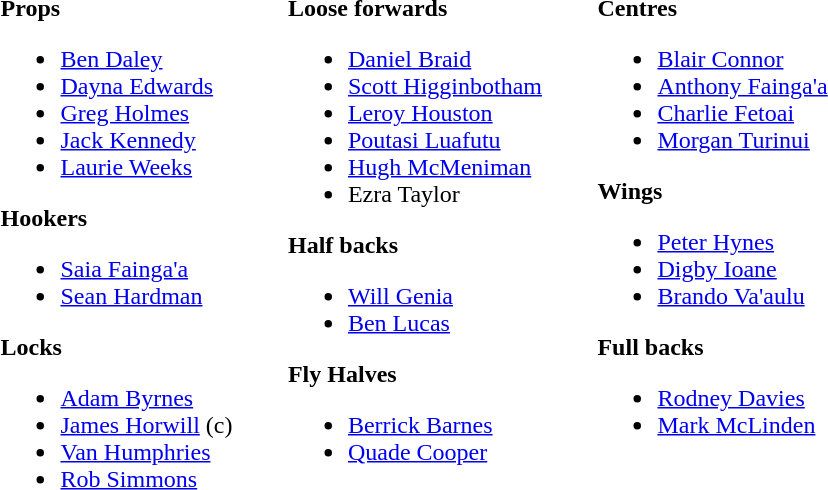<table class="toccolours" style="border-collapse: collapse;">
<tr>
<td valign="top"><br><strong>Props</strong><ul><li><a href='#'>Ben Daley</a></li><li><a href='#'>Dayna Edwards</a></li><li><a href='#'>Greg Holmes</a></li><li><a href='#'>Jack Kennedy</a></li><li><a href='#'>Laurie Weeks</a></li></ul><strong>Hookers</strong><ul><li><a href='#'>Saia Fainga'a</a></li><li><a href='#'>Sean Hardman</a></li></ul><strong>Locks</strong><ul><li><a href='#'>Adam Byrnes</a></li><li><a href='#'>James Horwill</a> (c)</li><li><a href='#'>Van Humphries</a></li><li><a href='#'>Rob Simmons</a></li></ul></td>
<td width="33"> </td>
<td valign="top"><br><strong>Loose forwards</strong><ul><li><a href='#'>Daniel Braid</a></li><li><a href='#'>Scott Higginbotham</a></li><li><a href='#'>Leroy Houston</a></li><li><a href='#'>Poutasi Luafutu</a></li><li><a href='#'>Hugh McMeniman</a></li><li>Ezra Taylor</li></ul><strong>Half backs</strong><ul><li><a href='#'>Will Genia</a></li><li><a href='#'>Ben Lucas</a></li></ul><strong>Fly Halves</strong><ul><li><a href='#'>Berrick Barnes</a></li><li><a href='#'>Quade Cooper</a></li></ul></td>
<td width="33"> </td>
<td valign="top"><br><strong>Centres</strong><ul><li><a href='#'>Blair Connor</a></li><li><a href='#'>Anthony Fainga'a</a></li><li><a href='#'>Charlie Fetoai</a></li><li><a href='#'>Morgan Turinui</a></li></ul><strong>Wings</strong><ul><li><a href='#'>Peter Hynes</a></li><li><a href='#'>Digby Ioane</a></li><li><a href='#'>Brando Va'aulu</a></li></ul><strong>Full backs</strong><ul><li><a href='#'>Rodney Davies</a></li><li><a href='#'>Mark McLinden</a></li></ul></td>
</tr>
</table>
